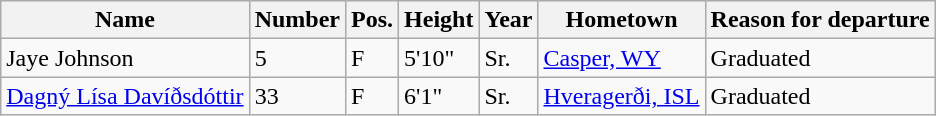<table class="wikitable sortable" borader="1">
<tr>
<th>Name</th>
<th>Number</th>
<th>Pos.</th>
<th>Height</th>
<th>Year</th>
<th>Hometown</th>
<th class="unstortable">Reason for departure</th>
</tr>
<tr>
<td>Jaye Johnson</td>
<td>5</td>
<td>F</td>
<td>5'10"</td>
<td>Sr.</td>
<td><a href='#'>Casper, WY</a></td>
<td>Graduated</td>
</tr>
<tr>
<td><a href='#'>Dagný Lísa Davíðsdóttir</a></td>
<td>33</td>
<td>F</td>
<td>6'1"</td>
<td>Sr.</td>
<td><a href='#'>Hveragerði, ISL</a></td>
<td>Graduated</td>
</tr>
</table>
